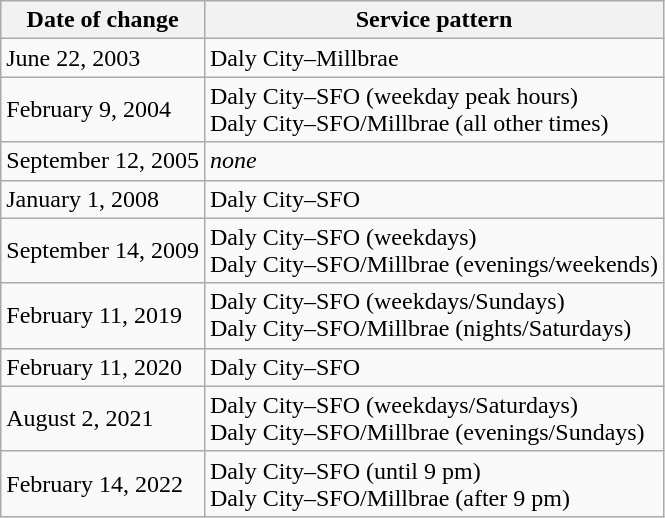<table class="wikitable">
<tr>
<th>Date of change</th>
<th>Service pattern</th>
</tr>
<tr>
<td>June 22, 2003</td>
<td>Daly City–Millbrae</td>
</tr>
<tr>
<td>February 9, 2004</td>
<td>Daly City–SFO (weekday peak hours)<br>Daly City–SFO/Millbrae (all other times)</td>
</tr>
<tr>
<td>September 12, 2005</td>
<td><em>none</em></td>
</tr>
<tr>
<td>January 1, 2008</td>
<td>Daly City–SFO</td>
</tr>
<tr>
<td>September 14, 2009</td>
<td>Daly City–SFO (weekdays)<br>Daly City–SFO/Millbrae (evenings/weekends)</td>
</tr>
<tr>
<td>February 11, 2019</td>
<td>Daly City–SFO (weekdays/Sundays)<br>Daly City–SFO/Millbrae (nights/Saturdays)</td>
</tr>
<tr>
<td>February 11, 2020</td>
<td>Daly City–SFO</td>
</tr>
<tr>
<td>August 2, 2021</td>
<td>Daly City–SFO (weekdays/Saturdays)<br>Daly City–SFO/Millbrae (evenings/Sundays)</td>
</tr>
<tr>
<td>February 14, 2022</td>
<td>Daly City–SFO (until 9 pm)<br>Daly City–SFO/Millbrae (after 9 pm)</td>
</tr>
</table>
